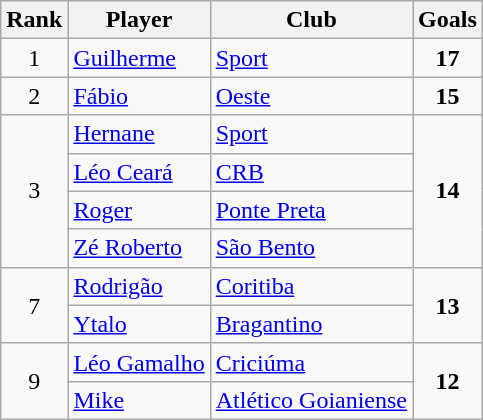<table class=wikitable style="text-align:left">
<tr>
<th>Rank</th>
<th>Player</th>
<th>Club</th>
<th>Goals</th>
</tr>
<tr>
<td style="text-align:center">1</td>
<td> <a href='#'>Guilherme</a></td>
<td><a href='#'>Sport</a></td>
<td style="text-align:center"><strong>17</strong></td>
</tr>
<tr>
<td style="text-align:center">2</td>
<td> <a href='#'>Fábio</a></td>
<td><a href='#'>Oeste</a></td>
<td style="text-align:center"><strong>15</strong></td>
</tr>
<tr>
<td style="text-align:center" rowspan=4>3</td>
<td> <a href='#'>Hernane</a></td>
<td><a href='#'>Sport</a></td>
<td style="text-align:center" rowspan=4><strong>14</strong></td>
</tr>
<tr>
<td> <a href='#'>Léo Ceará</a></td>
<td><a href='#'>CRB</a></td>
</tr>
<tr>
<td> <a href='#'>Roger</a></td>
<td><a href='#'>Ponte Preta</a></td>
</tr>
<tr>
<td> <a href='#'>Zé Roberto</a></td>
<td><a href='#'>São Bento</a></td>
</tr>
<tr>
<td style="text-align:center" rowspan=2>7</td>
<td> <a href='#'>Rodrigão</a></td>
<td><a href='#'>Coritiba</a></td>
<td style="text-align:center" rowspan=2><strong>13</strong></td>
</tr>
<tr>
<td> <a href='#'>Ytalo</a></td>
<td><a href='#'>Bragantino</a></td>
</tr>
<tr>
<td style="text-align:center" rowspan=2>9</td>
<td> <a href='#'>Léo Gamalho</a></td>
<td><a href='#'>Criciúma</a></td>
<td style="text-align:center" rowspan=2><strong>12</strong></td>
</tr>
<tr>
<td> <a href='#'>Mike</a></td>
<td><a href='#'>Atlético Goianiense</a></td>
</tr>
</table>
